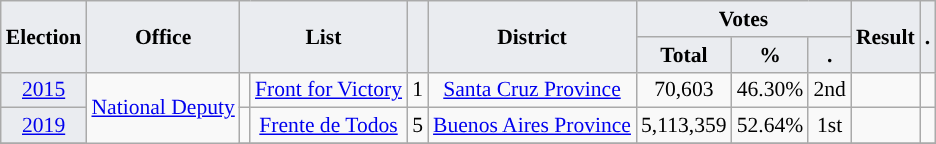<table class="wikitable" style="font-size:90%; text-align:center;">
<tr>
<th style="background-color:#EAECF0;" rowspan=2>Election</th>
<th style="background-color:#EAECF0;" rowspan=2>Office</th>
<th style="background-color:#EAECF0;" colspan=2 rowspan=2>List</th>
<th style="background-color:#EAECF0;" rowspan=2></th>
<th style="background-color:#EAECF0;" rowspan=2>District</th>
<th style="background-color:#EAECF0;" colspan=3>Votes</th>
<th style="background-color:#EAECF0;" rowspan=2>Result</th>
<th style="background-color:#EAECF0;" rowspan=2>.</th>
</tr>
<tr>
<th style="background-color:#EAECF0;">Total</th>
<th style="background-color:#EAECF0;">%</th>
<th style="background-color:#EAECF0;">.</th>
</tr>
<tr>
<td style="background-color:#EAECF0;"><a href='#'>2015</a></td>
<td rowspan="3"><a href='#'>National Deputy</a></td>
<td style="background-color:"></td>
<td><a href='#'>Front for Victory</a></td>
<td>1</td>
<td><a href='#'>Santa Cruz Province</a></td>
<td>70,603</td>
<td>46.30%</td>
<td>2nd</td>
<td></td>
<td></td>
</tr>
<tr>
<td style="background-color:#EAECF0;"><a href='#'>2019</a></td>
<td style="background-color:"></td>
<td><a href='#'>Frente de Todos</a></td>
<td>5</td>
<td><a href='#'>Buenos Aires Province</a></td>
<td>5,113,359</td>
<td>52.64%</td>
<td>1st</td>
<td></td>
<td></td>
</tr>
<tr>
</tr>
</table>
